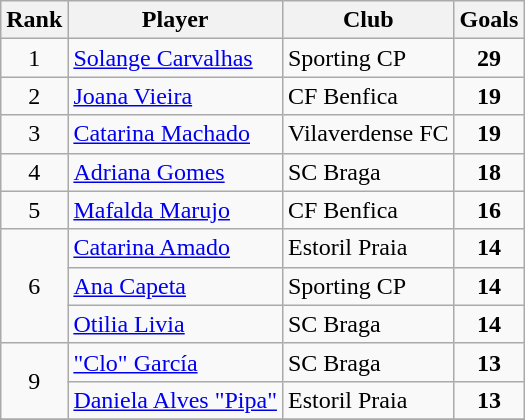<table class="wikitable" style="text-align:center">
<tr>
<th>Rank</th>
<th>Player</th>
<th>Club</th>
<th>Goals</th>
</tr>
<tr>
<td>1</td>
<td align="left"><a href='#'>Solange Carvalhas</a></td>
<td align="left">Sporting CP</td>
<td><strong>29</strong></td>
</tr>
<tr>
<td>2</td>
<td align="left"><a href='#'>Joana Vieira</a></td>
<td align="left">CF Benfica</td>
<td><strong>19</strong></td>
</tr>
<tr>
<td>3</td>
<td align="left"><a href='#'>Catarina Machado</a></td>
<td align="left">Vilaverdense FC</td>
<td><strong>19</strong></td>
</tr>
<tr>
<td>4</td>
<td align="left"><a href='#'>Adriana Gomes</a></td>
<td align="left">SC Braga</td>
<td><strong>18</strong></td>
</tr>
<tr>
<td>5</td>
<td align="left"><a href='#'>Mafalda Marujo</a></td>
<td align="left">CF Benfica</td>
<td><strong>16</strong></td>
</tr>
<tr>
<td rowspan=3>6</td>
<td align="left"><a href='#'>Catarina Amado</a></td>
<td align="left">Estoril Praia</td>
<td><strong>14</strong></td>
</tr>
<tr>
<td align="left"><a href='#'>Ana Capeta</a></td>
<td align="left">Sporting CP</td>
<td><strong>14</strong></td>
</tr>
<tr>
<td align="left"><a href='#'>Otilia Livia</a></td>
<td align="left">SC Braga</td>
<td><strong>14</strong></td>
</tr>
<tr>
<td rowspan=2>9</td>
<td align="left"><a href='#'>"Clo" García</a></td>
<td align="left">SC Braga</td>
<td><strong>13</strong></td>
</tr>
<tr>
<td align="left"><a href='#'>Daniela Alves "Pipa"</a></td>
<td align="left">Estoril Praia</td>
<td><strong>13</strong></td>
</tr>
<tr>
</tr>
</table>
